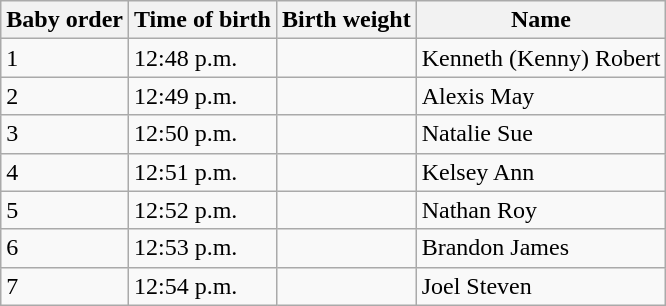<table class="wikitable">
<tr>
<th>Baby order</th>
<th>Time of birth</th>
<th>Birth weight</th>
<th>Name</th>
</tr>
<tr>
<td>1</td>
<td>12:48 p.m.</td>
<td></td>
<td>Kenneth (Kenny) Robert</td>
</tr>
<tr>
<td>2</td>
<td>12:49 p.m.</td>
<td></td>
<td>Alexis May</td>
</tr>
<tr>
<td>3</td>
<td>12:50 p.m.</td>
<td></td>
<td>Natalie Sue</td>
</tr>
<tr>
<td>4</td>
<td>12:51 p.m.</td>
<td></td>
<td>Kelsey Ann</td>
</tr>
<tr>
<td>5</td>
<td>12:52 p.m.</td>
<td></td>
<td>Nathan Roy</td>
</tr>
<tr>
<td>6</td>
<td>12:53 p.m.</td>
<td></td>
<td>Brandon James</td>
</tr>
<tr>
<td>7</td>
<td>12:54 p.m.</td>
<td></td>
<td>Joel Steven</td>
</tr>
</table>
